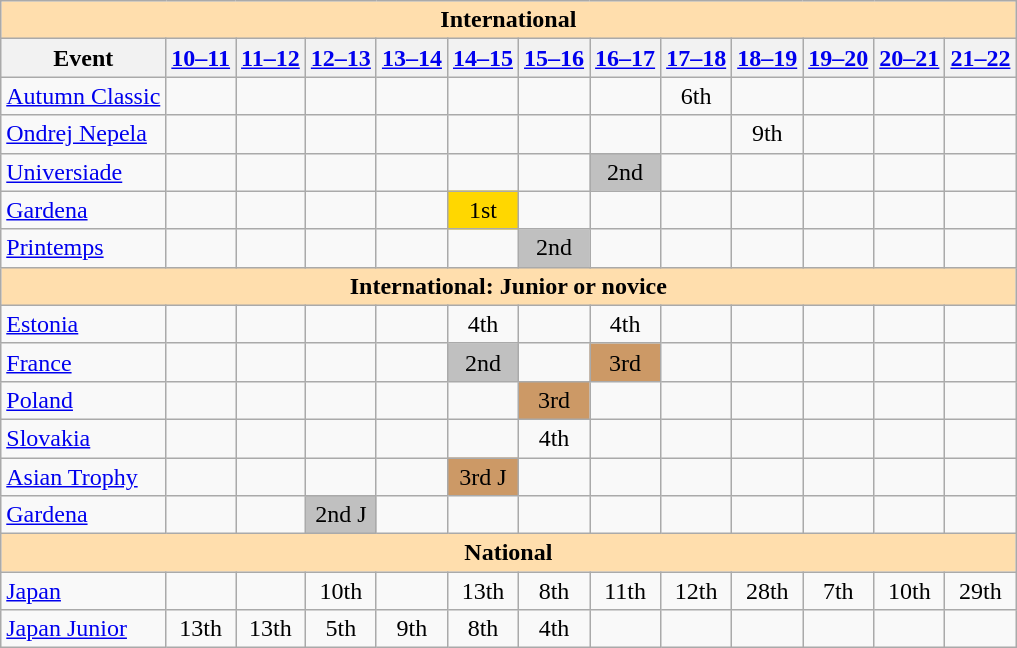<table class="wikitable" style="text-align:center">
<tr>
<th colspan="13" style="background-color: #ffdead; " align="center">International</th>
</tr>
<tr>
<th>Event</th>
<th><a href='#'>10–11</a></th>
<th><a href='#'>11–12</a></th>
<th><a href='#'>12–13</a></th>
<th><a href='#'>13–14</a></th>
<th><a href='#'>14–15</a></th>
<th><a href='#'>15–16</a></th>
<th><a href='#'>16–17</a></th>
<th><a href='#'>17–18</a></th>
<th><a href='#'>18–19</a></th>
<th><a href='#'>19–20</a></th>
<th><a href='#'>20–21</a></th>
<th><a href='#'>21–22</a></th>
</tr>
<tr>
<td align=left> <a href='#'>Autumn Classic</a></td>
<td></td>
<td></td>
<td></td>
<td></td>
<td></td>
<td></td>
<td></td>
<td>6th</td>
<td></td>
<td></td>
<td></td>
<td></td>
</tr>
<tr>
<td align=left> <a href='#'>Ondrej Nepela</a></td>
<td></td>
<td></td>
<td></td>
<td></td>
<td></td>
<td></td>
<td></td>
<td></td>
<td>9th</td>
<td></td>
<td></td>
<td></td>
</tr>
<tr>
<td align=left><a href='#'>Universiade</a></td>
<td></td>
<td></td>
<td></td>
<td></td>
<td></td>
<td></td>
<td bgcolor=silver>2nd</td>
<td></td>
<td></td>
<td></td>
<td></td>
<td></td>
</tr>
<tr>
<td align=left><a href='#'>Gardena</a></td>
<td></td>
<td></td>
<td></td>
<td></td>
<td bgcolor=gold>1st</td>
<td></td>
<td></td>
<td></td>
<td></td>
<td></td>
<td></td>
<td></td>
</tr>
<tr>
<td align=left><a href='#'>Printemps</a></td>
<td></td>
<td></td>
<td></td>
<td></td>
<td></td>
<td bgcolor=silver>2nd</td>
<td></td>
<td></td>
<td></td>
<td></td>
<td></td>
<td></td>
</tr>
<tr>
<th colspan="13" style="background-color: #ffdead; " align="center">International: Junior or novice</th>
</tr>
<tr>
<td align=left> <a href='#'>Estonia</a></td>
<td></td>
<td></td>
<td></td>
<td></td>
<td>4th</td>
<td></td>
<td>4th</td>
<td></td>
<td></td>
<td></td>
<td></td>
<td></td>
</tr>
<tr>
<td align=left> <a href='#'>France</a></td>
<td></td>
<td></td>
<td></td>
<td></td>
<td bgcolor=silver>2nd</td>
<td></td>
<td bgcolor=cc9966>3rd</td>
<td></td>
<td></td>
<td></td>
<td></td>
<td></td>
</tr>
<tr>
<td align=left> <a href='#'>Poland</a></td>
<td></td>
<td></td>
<td></td>
<td></td>
<td></td>
<td bgcolor=cc9966>3rd</td>
<td></td>
<td></td>
<td></td>
<td></td>
<td></td>
<td></td>
</tr>
<tr>
<td align=left> <a href='#'>Slovakia</a></td>
<td></td>
<td></td>
<td></td>
<td></td>
<td></td>
<td>4th</td>
<td></td>
<td></td>
<td></td>
<td></td>
<td></td>
<td></td>
</tr>
<tr>
<td align=left><a href='#'>Asian Trophy</a></td>
<td></td>
<td></td>
<td></td>
<td></td>
<td bgcolor=cc9966>3rd J</td>
<td></td>
<td></td>
<td></td>
<td></td>
<td></td>
<td></td>
<td></td>
</tr>
<tr>
<td align=left><a href='#'>Gardena</a></td>
<td></td>
<td></td>
<td bgcolor=silver>2nd J</td>
<td></td>
<td></td>
<td></td>
<td></td>
<td></td>
<td></td>
<td></td>
<td></td>
<td></td>
</tr>
<tr>
<th colspan="13" style="background-color: #ffdead; " align="center">National</th>
</tr>
<tr>
<td align="left"><a href='#'>Japan</a></td>
<td></td>
<td></td>
<td>10th</td>
<td></td>
<td>13th</td>
<td>8th</td>
<td>11th</td>
<td>12th</td>
<td>28th</td>
<td>7th</td>
<td>10th</td>
<td>29th</td>
</tr>
<tr>
<td align="left"><a href='#'>Japan Junior</a></td>
<td>13th</td>
<td>13th</td>
<td>5th</td>
<td>9th</td>
<td>8th</td>
<td>4th</td>
<td></td>
<td></td>
<td></td>
<td></td>
<td></td>
<td></td>
</tr>
</table>
